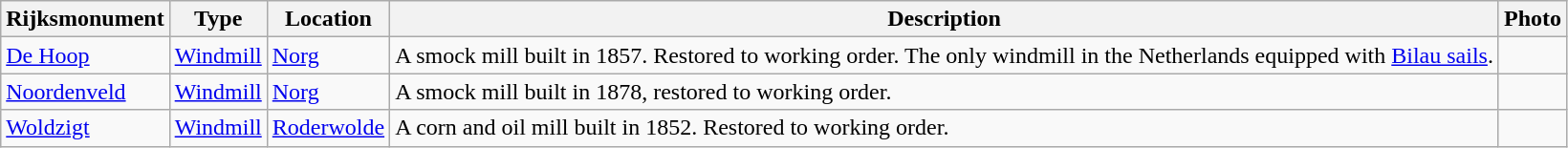<table class="wikitable">
<tr>
<th>Rijksmonument</th>
<th>Type</th>
<th>Location</th>
<th>Description</th>
<th>Photo</th>
</tr>
<tr>
<td><a href='#'>De Hoop</a><br></td>
<td><a href='#'>Windmill</a></td>
<td><a href='#'>Norg</a></td>
<td>A smock mill built in 1857. Restored to working order. The only windmill in the Netherlands equipped with <a href='#'>Bilau sails</a>.</td>
<td></td>
</tr>
<tr>
<td><a href='#'>Noordenveld</a><br></td>
<td><a href='#'>Windmill</a></td>
<td><a href='#'>Norg</a></td>
<td>A smock mill built in 1878, restored to working order.</td>
<td></td>
</tr>
<tr>
<td><a href='#'>Woldzigt</a><br></td>
<td><a href='#'>Windmill</a></td>
<td><a href='#'>Roderwolde</a></td>
<td>A corn and oil mill built in 1852. Restored to working order.</td>
<td></td>
</tr>
</table>
